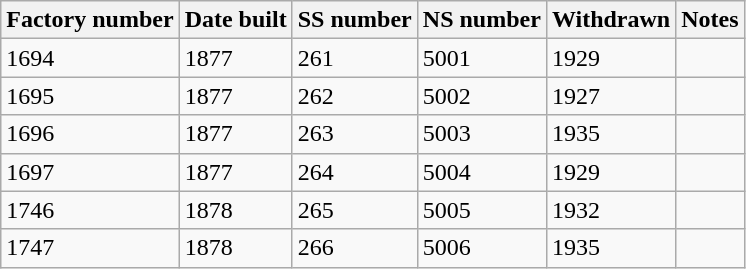<table class="wikitable" style="float">
<tr>
<th>Factory number</th>
<th>Date built</th>
<th>SS number</th>
<th>NS number</th>
<th>Withdrawn</th>
<th>Notes</th>
</tr>
<tr>
<td>1694</td>
<td>1877</td>
<td>261</td>
<td>5001</td>
<td>1929</td>
<td></td>
</tr>
<tr>
<td>1695</td>
<td>1877</td>
<td>262</td>
<td>5002</td>
<td>1927</td>
<td></td>
</tr>
<tr>
<td>1696</td>
<td>1877</td>
<td>263</td>
<td>5003</td>
<td>1935</td>
<td></td>
</tr>
<tr>
<td>1697</td>
<td>1877</td>
<td>264</td>
<td>5004</td>
<td>1929</td>
<td></td>
</tr>
<tr>
<td>1746</td>
<td>1878</td>
<td>265</td>
<td>5005</td>
<td>1932</td>
<td></td>
</tr>
<tr>
<td>1747</td>
<td>1878</td>
<td>266</td>
<td>5006</td>
<td>1935</td>
<td></td>
</tr>
</table>
